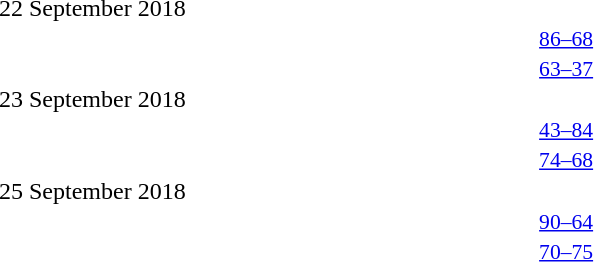<table style="width:100%;" cellspacing="1">
<tr>
<th width=25%></th>
<th width=2%></th>
<th width=6%></th>
<th width=2%></th>
<th width=25%></th>
</tr>
<tr>
<td>22 September 2018</td>
</tr>
<tr style=font-size:90%>
<td align=right></td>
<td></td>
<td align=center><a href='#'>86–68</a></td>
<td></td>
<td></td>
<td></td>
</tr>
<tr style=font-size:90%>
<td align=right></td>
<td></td>
<td align=center><a href='#'>63–37</a></td>
<td></td>
<td></td>
<td></td>
</tr>
<tr>
<td>23 September 2018</td>
</tr>
<tr style=font-size:90%>
<td align=right></td>
<td></td>
<td align=center><a href='#'>43–84</a></td>
<td></td>
<td></td>
<td></td>
</tr>
<tr style=font-size:90%>
<td align=right></td>
<td></td>
<td align=center><a href='#'>74–68</a></td>
<td></td>
<td></td>
<td></td>
</tr>
<tr>
<td>25 September 2018</td>
</tr>
<tr style=font-size:90%>
<td align=right></td>
<td></td>
<td align=center><a href='#'>90–64</a></td>
<td></td>
<td></td>
<td></td>
</tr>
<tr style=font-size:90%>
<td align=right></td>
<td></td>
<td align=center><a href='#'>70–75</a></td>
<td></td>
<td></td>
<td></td>
</tr>
</table>
